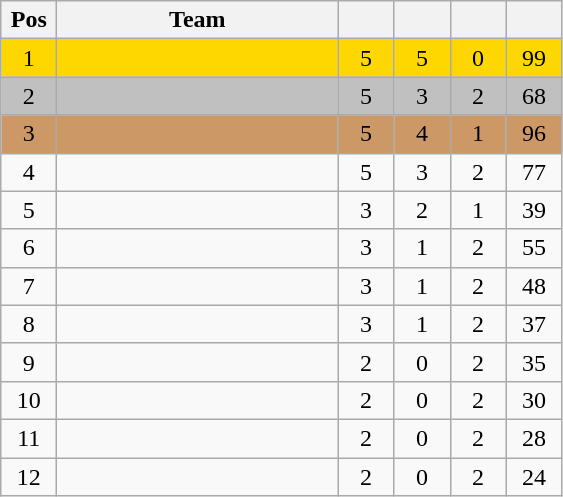<table class="wikitable" style="text-align:center">
<tr>
<th width=30>Pos</th>
<th width=180>Team</th>
<th width=30></th>
<th width=30></th>
<th width=30></th>
<th width=30></th>
</tr>
<tr bgcolor=gold>
<td>1</td>
<td align=left></td>
<td>5</td>
<td>5</td>
<td>0</td>
<td>99</td>
</tr>
<tr bgcolor=silver>
<td>2</td>
<td align=left></td>
<td>5</td>
<td>3</td>
<td>2</td>
<td>68</td>
</tr>
<tr bgcolor=cc9966>
<td>3</td>
<td align=left></td>
<td>5</td>
<td>4</td>
<td>1</td>
<td>96</td>
</tr>
<tr>
<td>4</td>
<td align=left></td>
<td>5</td>
<td>3</td>
<td>2</td>
<td>77</td>
</tr>
<tr>
<td>5</td>
<td align=left></td>
<td>3</td>
<td>2</td>
<td>1</td>
<td>39</td>
</tr>
<tr>
<td>6</td>
<td align=left></td>
<td>3</td>
<td>1</td>
<td>2</td>
<td>55</td>
</tr>
<tr>
<td>7</td>
<td align=left></td>
<td>3</td>
<td>1</td>
<td>2</td>
<td>48</td>
</tr>
<tr>
<td>8</td>
<td align=left></td>
<td>3</td>
<td>1</td>
<td>2</td>
<td>37</td>
</tr>
<tr>
<td>9</td>
<td align=left></td>
<td>2</td>
<td>0</td>
<td>2</td>
<td>35</td>
</tr>
<tr>
<td>10</td>
<td align=left></td>
<td>2</td>
<td>0</td>
<td>2</td>
<td>30</td>
</tr>
<tr>
<td>11</td>
<td align=left></td>
<td>2</td>
<td>0</td>
<td>2</td>
<td>28</td>
</tr>
<tr>
<td>12</td>
<td align=left></td>
<td>2</td>
<td>0</td>
<td>2</td>
<td>24</td>
</tr>
</table>
